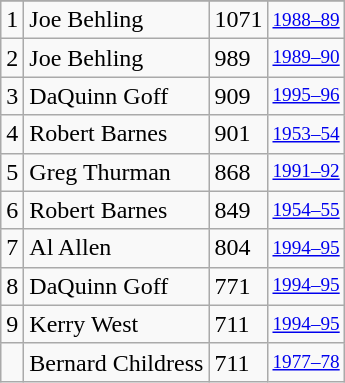<table class="wikitable">
<tr>
</tr>
<tr>
<td>1</td>
<td>Joe Behling</td>
<td>1071</td>
<td style="font-size:80%;"><a href='#'>1988–89</a></td>
</tr>
<tr>
<td>2</td>
<td>Joe Behling</td>
<td>989</td>
<td style="font-size:80%;"><a href='#'>1989–90</a></td>
</tr>
<tr>
<td>3</td>
<td>DaQuinn Goff</td>
<td>909</td>
<td style="font-size:80%;"><a href='#'>1995–96</a></td>
</tr>
<tr>
<td>4</td>
<td>Robert Barnes</td>
<td>901</td>
<td style="font-size:80%;"><a href='#'>1953–54</a></td>
</tr>
<tr>
<td>5</td>
<td>Greg Thurman</td>
<td>868</td>
<td style="font-size:80%;"><a href='#'>1991–92</a></td>
</tr>
<tr>
<td>6</td>
<td>Robert Barnes</td>
<td>849</td>
<td style="font-size:80%;"><a href='#'>1954–55</a></td>
</tr>
<tr>
<td>7</td>
<td>Al Allen</td>
<td>804</td>
<td style="font-size:80%;"><a href='#'>1994–95</a></td>
</tr>
<tr>
<td>8</td>
<td>DaQuinn Goff</td>
<td>771</td>
<td style="font-size:80%;"><a href='#'>1994–95</a></td>
</tr>
<tr>
<td>9</td>
<td>Kerry West</td>
<td>711</td>
<td style="font-size:80%;"><a href='#'>1994–95</a></td>
</tr>
<tr>
<td></td>
<td>Bernard Childress</td>
<td>711</td>
<td style="font-size:80%;"><a href='#'>1977–78</a></td>
</tr>
</table>
